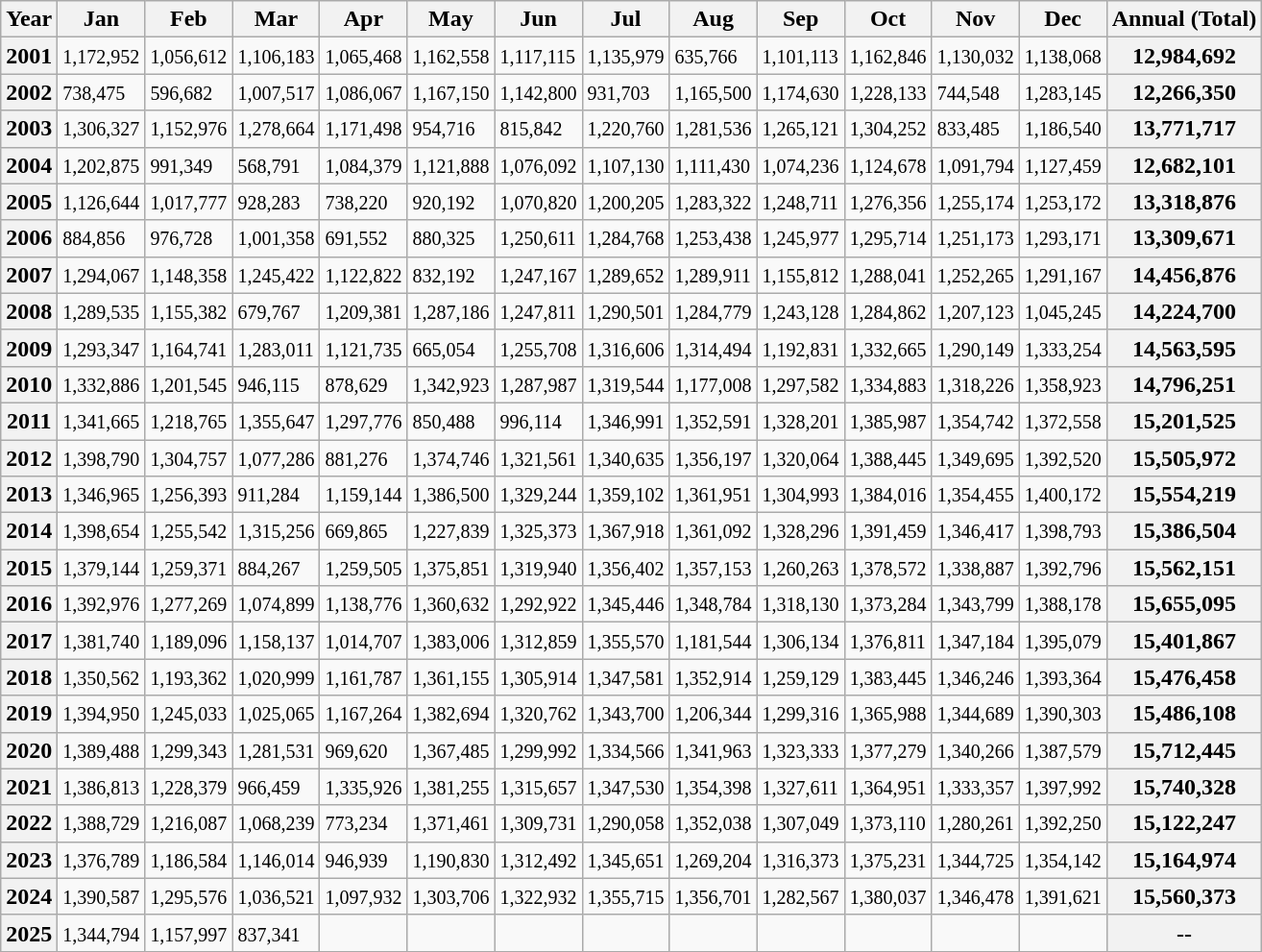<table class="wikitable">
<tr>
<th>Year</th>
<th>Jan</th>
<th>Feb</th>
<th>Mar</th>
<th>Apr</th>
<th>May</th>
<th>Jun</th>
<th>Jul</th>
<th>Aug</th>
<th>Sep</th>
<th>Oct</th>
<th>Nov</th>
<th>Dec</th>
<th>Annual (Total)</th>
</tr>
<tr>
<th>2001</th>
<td><small>1,172,952</small></td>
<td><small>1,056,612</small></td>
<td><small>1,106,183</small></td>
<td><small>1,065,468</small></td>
<td><small>1,162,558</small></td>
<td><small>1,117,115</small></td>
<td><small>1,135,979</small></td>
<td><small>635,766</small></td>
<td><small>1,101,113</small></td>
<td><small>1,162,846</small></td>
<td><small>1,130,032</small></td>
<td><small>1,138,068</small></td>
<th>12,984,692</th>
</tr>
<tr>
<th>2002</th>
<td><small>738,475</small></td>
<td><small>596,682</small></td>
<td><small>1,007,517</small></td>
<td><small>1,086,067</small></td>
<td><small>1,167,150</small></td>
<td><small>1,142,800</small></td>
<td><small>931,703</small></td>
<td><small>1,165,500</small></td>
<td><small>1,174,630</small></td>
<td><small>1,228,133</small></td>
<td><small>744,548</small></td>
<td><small>1,283,145</small></td>
<th>12,266,350</th>
</tr>
<tr>
<th>2003</th>
<td><small>1,306,327</small></td>
<td><small>1,152,976</small></td>
<td><small>1,278,664</small></td>
<td><small>1,171,498</small></td>
<td><small>954,716</small></td>
<td><small>815,842</small></td>
<td><small>1,220,760</small></td>
<td><small>1,281,536</small></td>
<td><small>1,265,121</small></td>
<td><small>1,304,252</small></td>
<td><small>833,485</small></td>
<td><small>1,186,540</small></td>
<th>13,771,717</th>
</tr>
<tr>
<th>2004</th>
<td><small>1,202,875</small></td>
<td><small>991,349</small></td>
<td><small>568,791</small></td>
<td><small>1,084,379</small></td>
<td><small>1,121,888</small></td>
<td><small>1,076,092</small></td>
<td><small>1,107,130</small></td>
<td><small>1,111,430</small></td>
<td><small>1,074,236</small></td>
<td><small>1,124,678</small></td>
<td><small>1,091,794</small></td>
<td><small>1,127,459</small></td>
<th>12,682,101</th>
</tr>
<tr>
<th>2005</th>
<td><small>1,126,644</small></td>
<td><small>1,017,777</small></td>
<td><small>928,283</small></td>
<td><small>738,220</small></td>
<td><small>920,192</small></td>
<td><small>1,070,820</small></td>
<td><small>1,200,205</small></td>
<td><small>1,283,322</small></td>
<td><small>1,248,711</small></td>
<td><small>1,276,356</small></td>
<td><small>1,255,174</small></td>
<td><small>1,253,172</small></td>
<th>13,318,876</th>
</tr>
<tr>
<th>2006</th>
<td><small>884,856</small></td>
<td><small>976,728</small></td>
<td><small>1,001,358</small></td>
<td><small>691,552</small></td>
<td><small>880,325</small></td>
<td><small>1,250,611</small></td>
<td><small>1,284,768</small></td>
<td><small>1,253,438</small></td>
<td><small>1,245,977</small></td>
<td><small>1,295,714</small></td>
<td><small>1,251,173</small></td>
<td><small>1,293,171</small></td>
<th>13,309,671</th>
</tr>
<tr>
<th>2007</th>
<td><small>1,294,067</small></td>
<td><small>1,148,358</small></td>
<td><small>1,245,422</small></td>
<td><small>1,122,822</small></td>
<td><small>832,192</small></td>
<td><small>1,247,167</small></td>
<td><small>1,289,652</small></td>
<td><small>1,289,911</small></td>
<td><small>1,155,812</small></td>
<td><small>1,288,041</small></td>
<td><small>1,252,265</small></td>
<td><small>1,291,167</small></td>
<th>14,456,876</th>
</tr>
<tr>
<th>2008</th>
<td><small>1,289,535</small></td>
<td><small>1,155,382</small></td>
<td><small>679,767</small></td>
<td><small>1,209,381</small></td>
<td><small>1,287,186</small></td>
<td><small>1,247,811</small></td>
<td><small>1,290,501</small></td>
<td><small>1,284,779</small></td>
<td><small>1,243,128</small></td>
<td><small>1,284,862</small></td>
<td><small>1,207,123</small></td>
<td><small>1,045,245</small></td>
<th>14,224,700</th>
</tr>
<tr>
<th>2009</th>
<td><small>1,293,347</small></td>
<td><small>1,164,741</small></td>
<td><small>1,283,011</small></td>
<td><small>1,121,735</small></td>
<td><small>665,054</small></td>
<td><small>1,255,708</small></td>
<td><small>1,316,606</small></td>
<td><small>1,314,494</small></td>
<td><small>1,192,831</small></td>
<td><small>1,332,665</small></td>
<td><small>1,290,149</small></td>
<td><small>1,333,254</small></td>
<th>14,563,595</th>
</tr>
<tr>
<th>2010</th>
<td><small>1,332,886</small></td>
<td><small>1,201,545</small></td>
<td><small>946,115</small></td>
<td><small>878,629</small></td>
<td><small>1,342,923</small></td>
<td><small>1,287,987</small></td>
<td><small>1,319,544</small></td>
<td><small>1,177,008</small></td>
<td><small>1,297,582</small></td>
<td><small>1,334,883</small></td>
<td><small>1,318,226</small></td>
<td><small>1,358,923</small></td>
<th>14,796,251</th>
</tr>
<tr>
<th>2011</th>
<td><small>1,341,665</small></td>
<td><small>1,218,765</small></td>
<td><small>1,355,647</small></td>
<td><small>1,297,776</small></td>
<td><small>850,488</small></td>
<td><small>996,114</small></td>
<td><small>1,346,991</small></td>
<td><small>1,352,591</small></td>
<td><small>1,328,201</small></td>
<td><small>1,385,987</small></td>
<td><small>1,354,742</small></td>
<td><small>1,372,558</small></td>
<th>15,201,525</th>
</tr>
<tr>
<th>2012</th>
<td><small>1,398,790</small></td>
<td><small>1,304,757</small></td>
<td><small>1,077,286</small></td>
<td><small>881,276</small></td>
<td><small>1,374,746</small></td>
<td><small>1,321,561</small></td>
<td><small>1,340,635</small></td>
<td><small>1,356,197</small></td>
<td><small>1,320,064</small></td>
<td><small>1,388,445</small></td>
<td><small>1,349,695</small></td>
<td><small>1,392,520</small></td>
<th>15,505,972</th>
</tr>
<tr>
<th>2013</th>
<td><small>1,346,965</small></td>
<td><small>1,256,393</small></td>
<td><small>911,284</small></td>
<td><small>1,159,144</small></td>
<td><small>1,386,500</small></td>
<td><small>1,329,244</small></td>
<td><small>1,359,102</small></td>
<td><small>1,361,951</small></td>
<td><small>1,304,993</small></td>
<td><small>1,384,016</small></td>
<td><small>1,354,455</small></td>
<td><small>1,400,172</small></td>
<th>15,554,219</th>
</tr>
<tr>
<th>2014</th>
<td><small>1,398,654</small></td>
<td><small>1,255,542</small></td>
<td><small>1,315,256</small></td>
<td><small>669,865</small></td>
<td><small>1,227,839</small></td>
<td><small>1,325,373</small></td>
<td><small>1,367,918</small></td>
<td><small>1,361,092</small></td>
<td><small>1,328,296</small></td>
<td><small>1,391,459</small></td>
<td><small>1,346,417</small></td>
<td><small>1,398,793</small></td>
<th>15,386,504</th>
</tr>
<tr>
<th>2015</th>
<td><small>1,379,144</small></td>
<td><small>1,259,371</small></td>
<td><small>884,267</small></td>
<td><small>1,259,505</small></td>
<td><small>1,375,851</small></td>
<td><small>1,319,940</small></td>
<td><small>1,356,402</small></td>
<td><small>1,357,153</small></td>
<td><small>1,260,263</small></td>
<td><small>1,378,572</small></td>
<td><small>1,338,887</small></td>
<td><small>1,392,796</small></td>
<th>15,562,151</th>
</tr>
<tr>
<th>2016</th>
<td><small>1,392,976</small></td>
<td><small>1,277,269</small></td>
<td><small>1,074,899</small></td>
<td><small>1,138,776</small></td>
<td><small>1,360,632</small></td>
<td><small>1,292,922</small></td>
<td><small>1,345,446</small></td>
<td><small>1,348,784</small></td>
<td><small>1,318,130</small></td>
<td><small>1,373,284</small></td>
<td><small>1,343,799</small></td>
<td><small>1,388,178</small></td>
<th>15,655,095</th>
</tr>
<tr>
<th>2017</th>
<td><small>1,381,740</small></td>
<td><small>1,189,096</small></td>
<td><small>1,158,137</small></td>
<td><small>1,014,707</small></td>
<td><small>1,383,006</small></td>
<td><small>1,312,859</small></td>
<td><small>1,355,570</small></td>
<td><small>1,181,544</small></td>
<td><small>1,306,134</small></td>
<td><small>1,376,811</small></td>
<td><small>1,347,184</small></td>
<td><small>1,395,079</small></td>
<th>15,401,867</th>
</tr>
<tr>
<th>2018</th>
<td><small>1,350,562</small></td>
<td><small>1,193,362</small></td>
<td><small>1,020,999</small></td>
<td><small>1,161,787</small></td>
<td><small>1,361,155</small></td>
<td><small>1,305,914</small></td>
<td><small>1,347,581</small></td>
<td><small>1,352,914</small></td>
<td><small>1,259,129</small></td>
<td><small>1,383,445</small></td>
<td><small>1,346,246</small></td>
<td><small>1,393,364</small></td>
<th>15,476,458</th>
</tr>
<tr>
<th>2019</th>
<td><small>1,394,950</small></td>
<td><small>1,245,033</small></td>
<td><small>1,025,065</small></td>
<td><small>1,167,264</small></td>
<td><small>1,382,694</small></td>
<td><small>1,320,762</small></td>
<td><small>1,343,700</small></td>
<td><small>1,206,344</small></td>
<td><small>1,299,316</small></td>
<td><small>1,365,988</small></td>
<td><small>1,344,689</small></td>
<td><small>1,390,303</small></td>
<th>15,486,108</th>
</tr>
<tr>
<th>2020</th>
<td><small>1,389,488</small></td>
<td><small>1,299,343</small></td>
<td><small>1,281,531</small></td>
<td><small>969,620</small></td>
<td><small>1,367,485</small></td>
<td><small>1,299,992</small></td>
<td><small>1,334,566</small></td>
<td><small>1,341,963</small></td>
<td><small>1,323,333</small></td>
<td><small>1,377,279</small></td>
<td><small>1,340,266</small></td>
<td><small>1,387,579</small></td>
<th>15,712,445</th>
</tr>
<tr>
<th>2021</th>
<td><small>1,386,813</small></td>
<td><small>1,228,379</small></td>
<td><small>966,459</small></td>
<td><small>1,335,926</small></td>
<td><small>1,381,255</small></td>
<td><small>1,315,657</small></td>
<td><small>1,347,530</small></td>
<td><small>1,354,398</small></td>
<td><small>1,327,611</small></td>
<td><small>1,364,951</small></td>
<td><small>1,333,357</small></td>
<td><small>1,397,992</small></td>
<th>15,740,328</th>
</tr>
<tr>
<th>2022</th>
<td><small>1,388,729</small></td>
<td><small>1,216,087</small></td>
<td><small>1,068,239</small></td>
<td><small>773,234</small></td>
<td><small>1,371,461</small></td>
<td><small>1,309,731</small></td>
<td><small>1,290,058</small></td>
<td><small>1,352,038</small></td>
<td><small>1,307,049</small></td>
<td><small>1,373,110</small></td>
<td><small>1,280,261</small></td>
<td><small>1,392,250</small></td>
<th>15,122,247</th>
</tr>
<tr>
<th>2023</th>
<td><small>1,376,789</small></td>
<td><small>1,186,584</small></td>
<td><small>1,146,014</small></td>
<td><small>946,939</small></td>
<td><small>1,190,830</small></td>
<td><small>1,312,492</small></td>
<td><small>1,345,651</small></td>
<td><small>1,269,204</small></td>
<td><small>1,316,373</small></td>
<td><small>1,375,231</small></td>
<td><small>1,344,725</small></td>
<td><small>1,354,142</small></td>
<th>15,164,974</th>
</tr>
<tr>
<th>2024</th>
<td><small>1,390,587</small></td>
<td><small>1,295,576</small></td>
<td><small>1,036,521</small></td>
<td><small>1,097,932</small></td>
<td><small>1,303,706</small></td>
<td><small>1,322,932</small></td>
<td><small>1,355,715</small></td>
<td><small>1,356,701</small></td>
<td><small>1,282,567</small></td>
<td><small>1,380,037</small></td>
<td><small>1,346,478</small></td>
<td><small>1,391,621</small></td>
<th>15,560,373</th>
</tr>
<tr>
<th>2025</th>
<td><small>1,344,794</small></td>
<td><small>1,157,997</small></td>
<td><small>837,341</small></td>
<td><small></small></td>
<td><small></small></td>
<td><small></small></td>
<td><small></small></td>
<td><small></small></td>
<td><small></small></td>
<td><small></small></td>
<td><small></small></td>
<td><small></small></td>
<th>--</th>
</tr>
<tr>
</tr>
</table>
